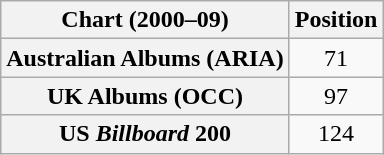<table class="wikitable plainrowheaders" style="text-align:center;">
<tr>
<th scope="col">Chart (2000–09)</th>
<th scope="col">Position</th>
</tr>
<tr>
<th scope="row">Australian Albums (ARIA)</th>
<td>71</td>
</tr>
<tr>
<th scope="row">UK Albums (OCC)</th>
<td>97</td>
</tr>
<tr>
<th scope="row">US <em>Billboard</em> 200</th>
<td>124</td>
</tr>
</table>
